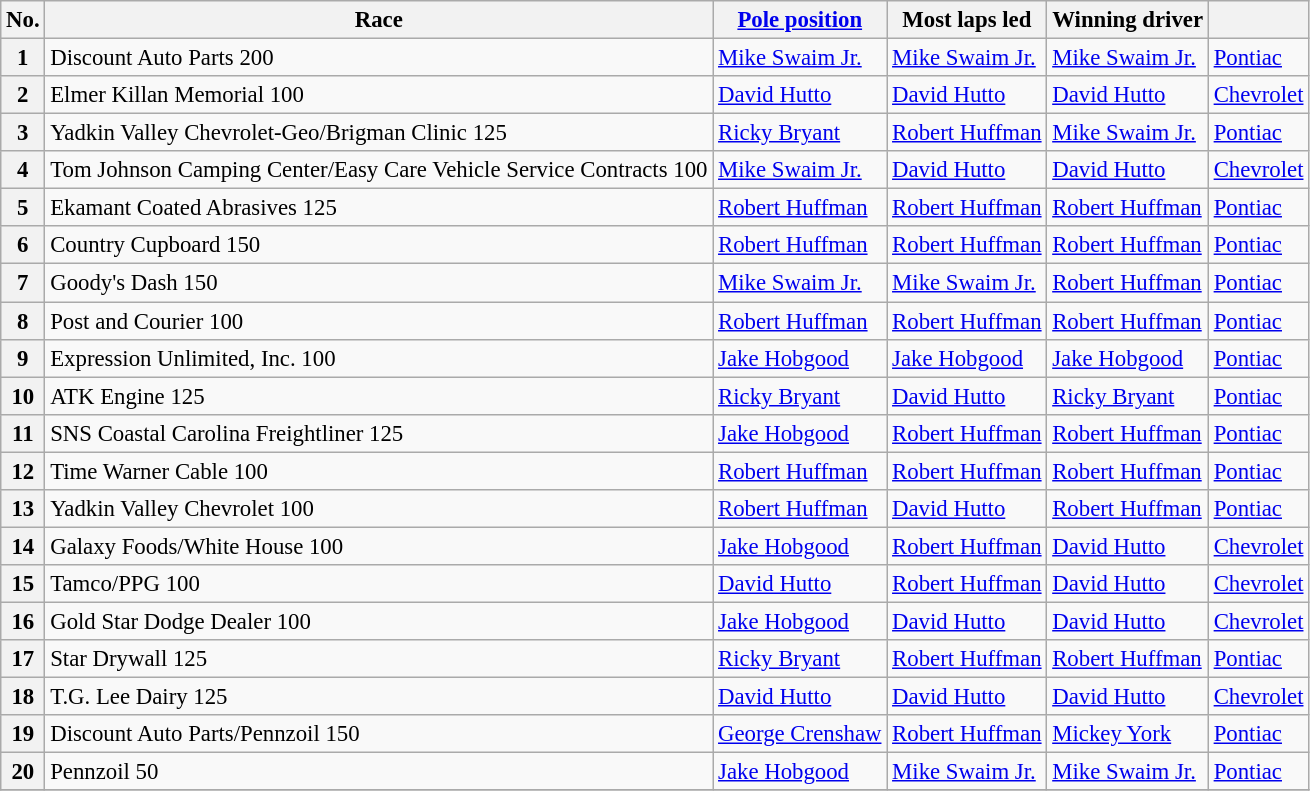<table class="wikitable sortable" style="font-size:95%">
<tr>
<th>No.</th>
<th>Race</th>
<th><a href='#'>Pole position</a></th>
<th>Most laps led</th>
<th>Winning driver</th>
<th></th>
</tr>
<tr>
<th>1</th>
<td>Discount Auto Parts 200</td>
<td><a href='#'>Mike Swaim Jr.</a></td>
<td><a href='#'>Mike Swaim Jr.</a></td>
<td><a href='#'>Mike Swaim Jr.</a></td>
<td><a href='#'>Pontiac</a></td>
</tr>
<tr>
<th>2</th>
<td>Elmer Killan Memorial 100</td>
<td><a href='#'>David Hutto</a></td>
<td><a href='#'>David Hutto</a></td>
<td><a href='#'>David Hutto</a></td>
<td><a href='#'>Chevrolet</a></td>
</tr>
<tr>
<th>3</th>
<td>Yadkin Valley Chevrolet-Geo/Brigman Clinic 125</td>
<td><a href='#'>Ricky Bryant</a></td>
<td><a href='#'>Robert Huffman</a></td>
<td><a href='#'>Mike Swaim Jr.</a></td>
<td><a href='#'>Pontiac</a></td>
</tr>
<tr>
<th>4</th>
<td>Tom Johnson Camping Center/Easy Care Vehicle Service Contracts 100</td>
<td><a href='#'>Mike Swaim Jr.</a></td>
<td><a href='#'>David Hutto</a></td>
<td><a href='#'>David Hutto</a></td>
<td><a href='#'>Chevrolet</a></td>
</tr>
<tr>
<th>5</th>
<td>Ekamant Coated Abrasives 125</td>
<td><a href='#'>Robert Huffman</a></td>
<td><a href='#'>Robert Huffman</a></td>
<td><a href='#'>Robert Huffman</a></td>
<td><a href='#'>Pontiac</a></td>
</tr>
<tr>
<th>6</th>
<td>Country Cupboard 150</td>
<td><a href='#'>Robert Huffman</a></td>
<td><a href='#'>Robert Huffman</a></td>
<td><a href='#'>Robert Huffman</a></td>
<td><a href='#'>Pontiac</a></td>
</tr>
<tr>
<th>7</th>
<td>Goody's Dash 150</td>
<td><a href='#'>Mike Swaim Jr.</a></td>
<td><a href='#'>Mike Swaim Jr.</a></td>
<td><a href='#'>Robert Huffman</a></td>
<td><a href='#'>Pontiac</a></td>
</tr>
<tr>
<th>8</th>
<td>Post and Courier 100</td>
<td><a href='#'>Robert Huffman</a></td>
<td><a href='#'>Robert Huffman</a></td>
<td><a href='#'>Robert Huffman</a></td>
<td><a href='#'>Pontiac</a></td>
</tr>
<tr>
<th>9</th>
<td>Expression Unlimited, Inc. 100</td>
<td><a href='#'>Jake Hobgood</a></td>
<td><a href='#'>Jake Hobgood</a></td>
<td><a href='#'>Jake Hobgood</a></td>
<td><a href='#'>Pontiac</a></td>
</tr>
<tr>
<th>10</th>
<td>ATK Engine 125</td>
<td><a href='#'>Ricky Bryant</a></td>
<td><a href='#'>David Hutto</a></td>
<td><a href='#'>Ricky Bryant</a></td>
<td><a href='#'>Pontiac</a></td>
</tr>
<tr>
<th>11</th>
<td>SNS Coastal Carolina Freightliner 125</td>
<td><a href='#'>Jake Hobgood</a></td>
<td><a href='#'>Robert Huffman</a></td>
<td><a href='#'>Robert Huffman</a></td>
<td><a href='#'>Pontiac</a></td>
</tr>
<tr>
<th>12</th>
<td>Time Warner Cable 100</td>
<td><a href='#'>Robert Huffman</a></td>
<td><a href='#'>Robert Huffman</a></td>
<td><a href='#'>Robert Huffman</a></td>
<td><a href='#'>Pontiac</a></td>
</tr>
<tr>
<th>13</th>
<td>Yadkin Valley Chevrolet 100</td>
<td><a href='#'>Robert Huffman</a></td>
<td><a href='#'>David Hutto</a></td>
<td><a href='#'>Robert Huffman</a></td>
<td><a href='#'>Pontiac</a></td>
</tr>
<tr>
<th>14</th>
<td>Galaxy Foods/White House 100</td>
<td><a href='#'>Jake Hobgood</a></td>
<td><a href='#'>Robert Huffman</a></td>
<td><a href='#'>David Hutto</a></td>
<td><a href='#'>Chevrolet</a></td>
</tr>
<tr>
<th>15</th>
<td>Tamco/PPG 100</td>
<td><a href='#'>David Hutto</a></td>
<td><a href='#'>Robert Huffman</a></td>
<td><a href='#'>David Hutto</a></td>
<td><a href='#'>Chevrolet</a></td>
</tr>
<tr>
<th>16</th>
<td>Gold Star Dodge Dealer 100</td>
<td><a href='#'>Jake Hobgood</a></td>
<td><a href='#'>David Hutto</a></td>
<td><a href='#'>David Hutto</a></td>
<td><a href='#'>Chevrolet</a></td>
</tr>
<tr>
<th>17</th>
<td>Star Drywall 125</td>
<td><a href='#'>Ricky Bryant</a></td>
<td><a href='#'>Robert Huffman</a></td>
<td><a href='#'>Robert Huffman</a></td>
<td><a href='#'>Pontiac</a></td>
</tr>
<tr>
<th>18</th>
<td>T.G. Lee Dairy 125</td>
<td><a href='#'>David Hutto</a></td>
<td><a href='#'>David Hutto</a></td>
<td><a href='#'>David Hutto</a></td>
<td><a href='#'>Chevrolet</a></td>
</tr>
<tr>
<th>19</th>
<td>Discount Auto Parts/Pennzoil 150</td>
<td><a href='#'>George Crenshaw</a></td>
<td><a href='#'>Robert Huffman</a></td>
<td><a href='#'>Mickey York</a></td>
<td><a href='#'>Pontiac</a></td>
</tr>
<tr>
<th>20</th>
<td>Pennzoil 50</td>
<td><a href='#'>Jake Hobgood</a></td>
<td><a href='#'>Mike Swaim Jr.</a></td>
<td><a href='#'>Mike Swaim Jr.</a></td>
<td><a href='#'>Pontiac</a></td>
</tr>
<tr>
</tr>
</table>
